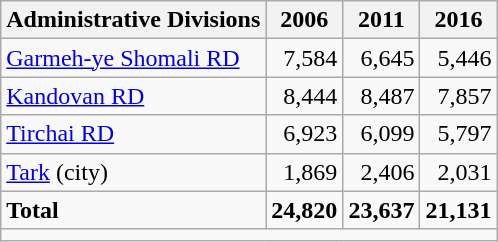<table class="wikitable">
<tr>
<th>Administrative Divisions</th>
<th>2006</th>
<th>2011</th>
<th>2016</th>
</tr>
<tr>
<td><a href='#'>Garmeh-ye Shomali RD</a></td>
<td style="text-align: right;">7,584</td>
<td style="text-align: right;">6,645</td>
<td style="text-align: right;">5,446</td>
</tr>
<tr>
<td><a href='#'>Kandovan RD</a></td>
<td style="text-align: right;">8,444</td>
<td style="text-align: right;">8,487</td>
<td style="text-align: right;">7,857</td>
</tr>
<tr>
<td><a href='#'>Tirchai RD</a></td>
<td style="text-align: right;">6,923</td>
<td style="text-align: right;">6,099</td>
<td style="text-align: right;">5,797</td>
</tr>
<tr>
<td><a href='#'>Tark</a> (city)</td>
<td style="text-align: right;">1,869</td>
<td style="text-align: right;">2,406</td>
<td style="text-align: right;">2,031</td>
</tr>
<tr>
<td><strong>Total</strong></td>
<td style="text-align: right;"><strong>24,820</strong></td>
<td style="text-align: right;"><strong>23,637</strong></td>
<td style="text-align: right;"><strong>21,131</strong></td>
</tr>
<tr>
<td colspan=4></td>
</tr>
</table>
